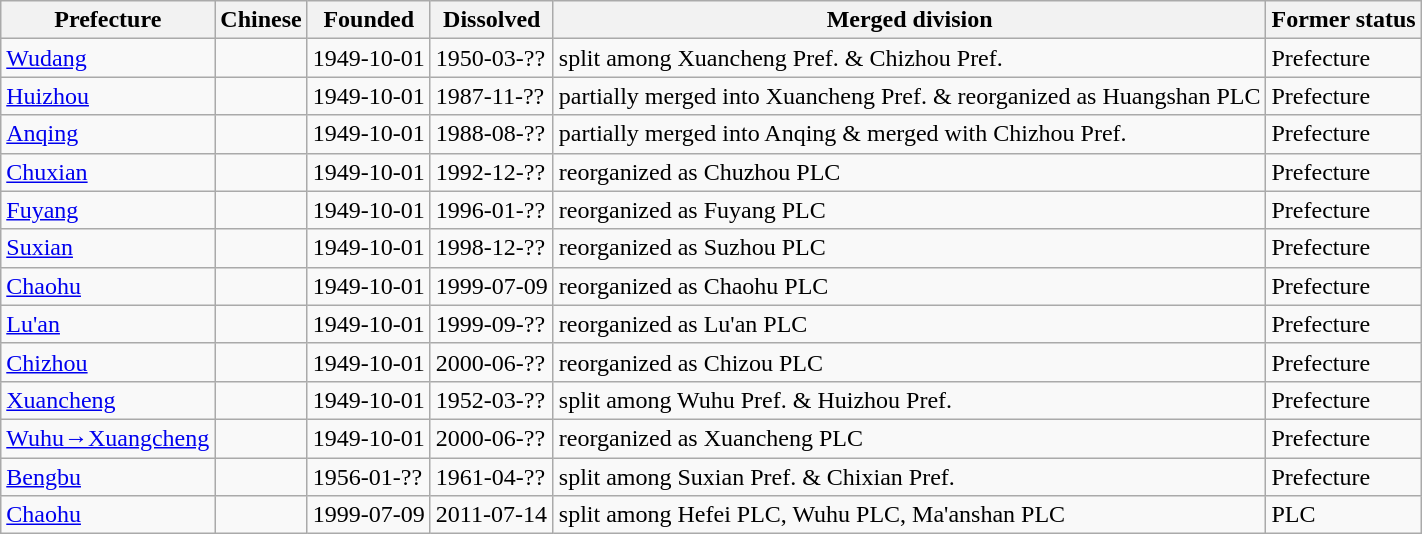<table class="wikitable sortable">
<tr>
<th>Prefecture</th>
<th>Chinese</th>
<th>Founded</th>
<th>Dissolved</th>
<th>Merged division</th>
<th>Former status</th>
</tr>
<tr>
<td><a href='#'>Wudang</a></td>
<td><span></span></td>
<td>1949-10-01</td>
<td>1950-03-??</td>
<td>split among Xuancheng Pref. & Chizhou Pref.</td>
<td>Prefecture</td>
</tr>
<tr>
<td><a href='#'>Huizhou</a></td>
<td><span></span></td>
<td>1949-10-01</td>
<td>1987-11-??</td>
<td>partially merged into Xuancheng Pref. & reorganized as Huangshan PLC</td>
<td>Prefecture</td>
</tr>
<tr>
<td><a href='#'>Anqing</a></td>
<td><span></span></td>
<td>1949-10-01</td>
<td>1988-08-??</td>
<td>partially merged into Anqing & merged with Chizhou Pref.</td>
<td>Prefecture</td>
</tr>
<tr>
<td><a href='#'>Chuxian</a></td>
<td><span></span></td>
<td>1949-10-01</td>
<td>1992-12-??</td>
<td>reorganized as Chuzhou PLC</td>
<td>Prefecture</td>
</tr>
<tr>
<td><a href='#'>Fuyang</a></td>
<td><span></span></td>
<td>1949-10-01</td>
<td>1996-01-??</td>
<td>reorganized as Fuyang PLC</td>
<td>Prefecture</td>
</tr>
<tr>
<td><a href='#'>Suxian</a></td>
<td><span></span></td>
<td>1949-10-01</td>
<td>1998-12-??</td>
<td>reorganized as Suzhou PLC</td>
<td>Prefecture</td>
</tr>
<tr>
<td><a href='#'>Chaohu</a></td>
<td><span></span></td>
<td>1949-10-01</td>
<td>1999-07-09</td>
<td>reorganized as Chaohu PLC</td>
<td>Prefecture</td>
</tr>
<tr>
<td><a href='#'>Lu'an</a></td>
<td><span></span></td>
<td>1949-10-01</td>
<td>1999-09-??</td>
<td>reorganized as Lu'an PLC</td>
<td>Prefecture</td>
</tr>
<tr>
<td><a href='#'>Chizhou</a></td>
<td><span></span></td>
<td>1949-10-01</td>
<td>2000-06-??</td>
<td>reorganized as Chizou PLC</td>
<td>Prefecture</td>
</tr>
<tr>
<td><a href='#'>Xuancheng</a></td>
<td><span></span></td>
<td>1949-10-01</td>
<td>1952-03-??</td>
<td>split among Wuhu Pref. & Huizhou Pref.</td>
<td>Prefecture</td>
</tr>
<tr>
<td><a href='#'>Wuhu→Xuangcheng</a></td>
<td><span></span></td>
<td>1949-10-01</td>
<td>2000-06-??</td>
<td>reorganized as Xuancheng PLC</td>
<td>Prefecture</td>
</tr>
<tr>
<td><a href='#'>Bengbu</a></td>
<td><span></span></td>
<td>1956-01-??</td>
<td>1961-04-??</td>
<td>split among Suxian Pref. & Chixian Pref.</td>
<td>Prefecture</td>
</tr>
<tr>
<td><a href='#'>Chaohu</a></td>
<td><span></span></td>
<td>1999-07-09</td>
<td>2011-07-14</td>
<td>split among Hefei PLC, Wuhu PLC, Ma'anshan PLC</td>
<td>PLC</td>
</tr>
</table>
